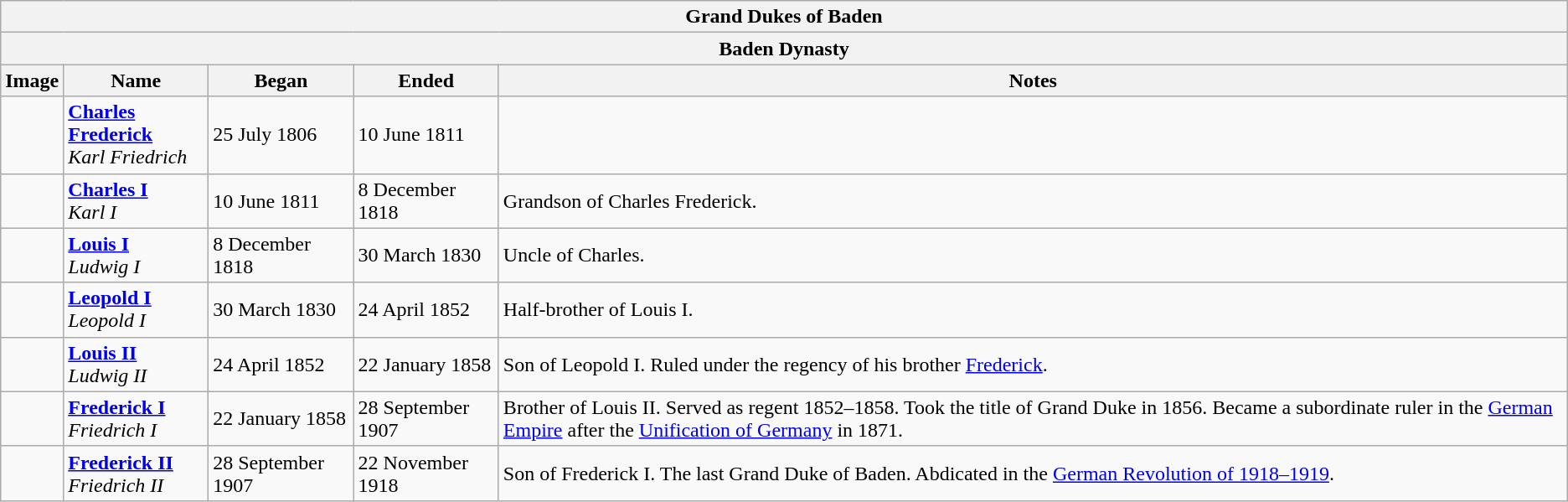<table class="wikitable">
<tr>
<th colspan=5>Grand Dukes of Baden</th>
</tr>
<tr>
<th colspan=5>Baden Dynasty</th>
</tr>
<tr>
<th>Image</th>
<th>Name<br></th>
<th>Began</th>
<th>Ended</th>
<th>Notes</th>
</tr>
<tr>
<td></td>
<td><strong><a href='#'>Charles Frederick</a></strong><br><em>Karl Friedrich</em><br></td>
<td>25 July 1806</td>
<td>10 June 1811</td>
<td></td>
</tr>
<tr>
<td></td>
<td><strong><a href='#'>Charles I</a></strong><br><em>Karl I</em><br></td>
<td>10 June 1811</td>
<td>8 December 1818</td>
<td>Grandson of Charles Frederick.</td>
</tr>
<tr>
<td></td>
<td><strong><a href='#'>Louis I</a></strong><br><em>Ludwig I</em><br></td>
<td>8 December 1818</td>
<td>30 March 1830</td>
<td>Uncle of Charles.</td>
</tr>
<tr>
<td></td>
<td><strong><a href='#'>Leopold I</a></strong><br><em>Leopold I</em><br></td>
<td>30 March 1830</td>
<td>24 April 1852</td>
<td>Half-brother of Louis I.</td>
</tr>
<tr>
<td></td>
<td><strong><a href='#'>Louis II</a></strong><br><em>Ludwig II</em><br></td>
<td>24 April 1852</td>
<td>22 January 1858</td>
<td>Son of Leopold I. Ruled under the regency of his brother <a href='#'>Frederick</a>.</td>
</tr>
<tr>
<td></td>
<td><strong><a href='#'>Frederick I</a></strong><br><em>Friedrich I</em><br></td>
<td>22 January 1858</td>
<td>28 September 1907</td>
<td>Brother of Louis II. Served as regent 1852–1858. Took the title of Grand Duke in 1856. Became a subordinate ruler in the <a href='#'>German Empire</a> after the <a href='#'>Unification of Germany</a> in 1871.</td>
</tr>
<tr>
<td></td>
<td><strong><a href='#'>Frederick II</a></strong><br><em>Friedrich II</em><br></td>
<td>28 September 1907</td>
<td>22 November 1918</td>
<td>Son of Frederick I. The last Grand Duke of Baden. Abdicated in the <a href='#'>German Revolution of 1918–1919</a>.</td>
</tr>
</table>
